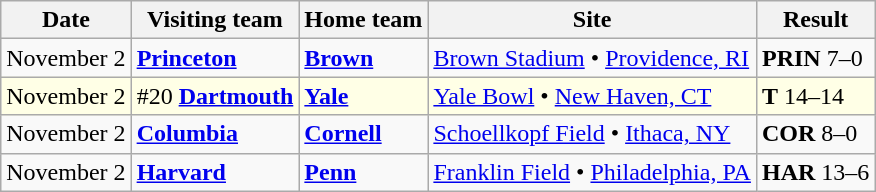<table class="wikitable">
<tr>
<th>Date</th>
<th>Visiting team</th>
<th>Home team</th>
<th>Site</th>
<th>Result</th>
</tr>
<tr>
<td>November 2</td>
<td><strong><a href='#'>Princeton</a></strong></td>
<td><strong><a href='#'>Brown</a></strong></td>
<td><a href='#'>Brown Stadium</a> • <a href='#'>Providence, RI</a></td>
<td><strong>PRIN</strong> 7–0</td>
</tr>
<tr style="background:#FFFFE6;">
<td>November 2</td>
<td>#20 <strong><a href='#'>Dartmouth</a></strong></td>
<td><strong><a href='#'>Yale</a></strong></td>
<td><a href='#'>Yale Bowl</a> • <a href='#'>New Haven, CT</a></td>
<td><strong>T</strong> 14–14</td>
</tr>
<tr>
<td>November 2</td>
<td><strong><a href='#'>Columbia</a></strong></td>
<td><strong><a href='#'>Cornell</a></strong></td>
<td><a href='#'>Schoellkopf Field</a> • <a href='#'>Ithaca, NY</a></td>
<td><strong>COR</strong> 8–0</td>
</tr>
<tr>
<td>November 2</td>
<td><strong><a href='#'>Harvard</a></strong></td>
<td><strong><a href='#'>Penn</a></strong></td>
<td><a href='#'>Franklin Field</a> • <a href='#'>Philadelphia, PA</a></td>
<td><strong>HAR</strong> 13–6</td>
</tr>
</table>
